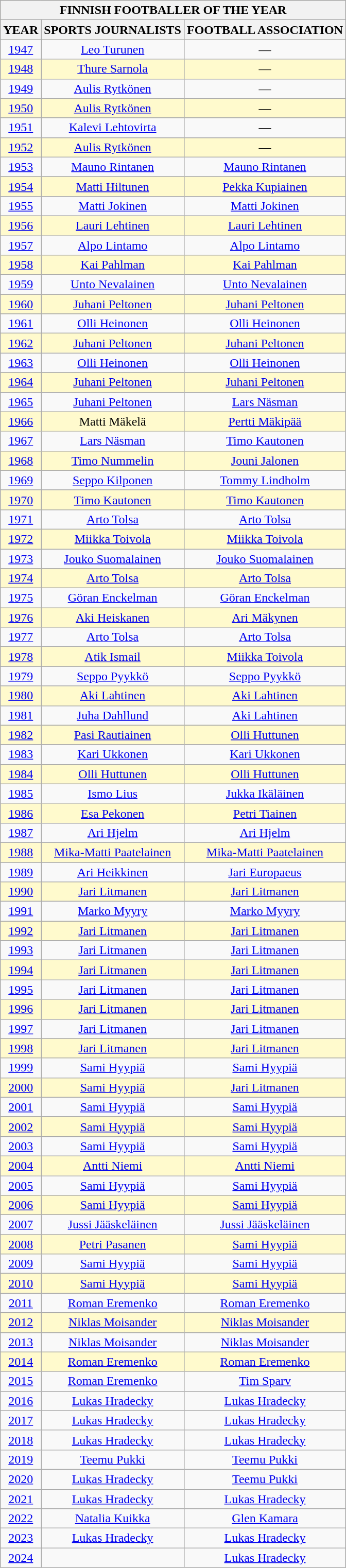<table class="wikitable" style="text-align:center;font-size:100%;">
<tr style="background:beige">
<th colspan="8"> FINNISH FOOTBALLER OF THE YEAR </th>
</tr>
<tr style="background:beige">
<th>YEAR</th>
<th>SPORTS JOURNALISTS</th>
<th>FOOTBALL ASSOCIATION</th>
</tr>
<tr>
<td align="center"><a href='#'>1947</a></td>
<td><a href='#'>Leo Turunen</a></td>
<td align="center">—</td>
</tr>
<tr style="background:lemonchiffon">
<td align="center"><a href='#'>1948</a></td>
<td><a href='#'>Thure Sarnola</a></td>
<td align="center">—</td>
</tr>
<tr>
<td align="center"><a href='#'>1949</a></td>
<td><a href='#'>Aulis Rytkönen</a></td>
<td align="center">—</td>
</tr>
<tr style="background:lemonchiffon">
<td align="center"><a href='#'>1950</a></td>
<td><a href='#'>Aulis Rytkönen</a></td>
<td align="center">—</td>
</tr>
<tr>
<td align="center"><a href='#'>1951</a></td>
<td><a href='#'>Kalevi Lehtovirta</a></td>
<td align="center">—</td>
</tr>
<tr style="background:lemonchiffon">
<td align="center"><a href='#'>1952</a></td>
<td><a href='#'>Aulis Rytkönen</a></td>
<td align="center">—</td>
</tr>
<tr>
<td align="center"><a href='#'>1953</a></td>
<td><a href='#'>Mauno Rintanen</a></td>
<td><a href='#'>Mauno Rintanen</a></td>
</tr>
<tr style="background:lemonchiffon">
<td align="center"><a href='#'>1954</a></td>
<td><a href='#'>Matti Hiltunen</a></td>
<td><a href='#'>Pekka Kupiainen</a></td>
</tr>
<tr>
<td align="center"><a href='#'>1955</a></td>
<td><a href='#'>Matti Jokinen</a></td>
<td><a href='#'>Matti Jokinen</a></td>
</tr>
<tr style="background:lemonchiffon">
<td align="center"><a href='#'>1956</a></td>
<td><a href='#'>Lauri Lehtinen</a></td>
<td><a href='#'>Lauri Lehtinen</a></td>
</tr>
<tr>
<td align="center"><a href='#'>1957</a></td>
<td><a href='#'>Alpo Lintamo</a></td>
<td><a href='#'>Alpo Lintamo</a></td>
</tr>
<tr style="background:lemonchiffon">
<td align="center"><a href='#'>1958</a></td>
<td><a href='#'>Kai Pahlman</a></td>
<td><a href='#'>Kai Pahlman</a></td>
</tr>
<tr>
<td align="center"><a href='#'>1959</a></td>
<td><a href='#'>Unto Nevalainen</a></td>
<td><a href='#'>Unto Nevalainen</a></td>
</tr>
<tr style="background:lemonchiffon">
<td align="center"><a href='#'>1960</a></td>
<td><a href='#'>Juhani Peltonen</a></td>
<td><a href='#'>Juhani Peltonen</a></td>
</tr>
<tr>
<td align="center"><a href='#'>1961</a></td>
<td><a href='#'>Olli Heinonen</a></td>
<td><a href='#'>Olli Heinonen</a></td>
</tr>
<tr style="background:lemonchiffon">
<td align="center"><a href='#'>1962</a></td>
<td><a href='#'>Juhani Peltonen</a></td>
<td><a href='#'>Juhani Peltonen</a></td>
</tr>
<tr>
<td align="center"><a href='#'>1963</a></td>
<td><a href='#'>Olli Heinonen</a></td>
<td><a href='#'>Olli Heinonen</a></td>
</tr>
<tr style="background:lemonchiffon">
<td align="center"><a href='#'>1964</a></td>
<td><a href='#'>Juhani Peltonen</a></td>
<td><a href='#'>Juhani Peltonen</a></td>
</tr>
<tr>
<td align="center"><a href='#'>1965</a></td>
<td><a href='#'>Juhani Peltonen</a></td>
<td><a href='#'>Lars Näsman</a></td>
</tr>
<tr style="background:lemonchiffon">
<td align="center"><a href='#'>1966</a></td>
<td>Matti Mäkelä</td>
<td><a href='#'>Pertti Mäkipää</a></td>
</tr>
<tr>
<td align="center"><a href='#'>1967</a></td>
<td><a href='#'>Lars Näsman</a></td>
<td><a href='#'>Timo Kautonen</a></td>
</tr>
<tr style="background:lemonchiffon">
<td align="center"><a href='#'>1968</a></td>
<td><a href='#'>Timo Nummelin</a></td>
<td><a href='#'>Jouni Jalonen</a></td>
</tr>
<tr>
<td align="center"><a href='#'>1969</a></td>
<td><a href='#'>Seppo Kilponen</a></td>
<td><a href='#'>Tommy Lindholm</a></td>
</tr>
<tr style="background:lemonchiffon">
<td align="center"><a href='#'>1970</a></td>
<td><a href='#'>Timo Kautonen</a></td>
<td><a href='#'>Timo Kautonen</a></td>
</tr>
<tr>
<td align="center"><a href='#'>1971</a></td>
<td><a href='#'>Arto Tolsa</a></td>
<td><a href='#'>Arto Tolsa</a></td>
</tr>
<tr style="background:lemonchiffon">
<td align="center"><a href='#'>1972</a></td>
<td><a href='#'>Miikka Toivola</a></td>
<td><a href='#'>Miikka Toivola</a></td>
</tr>
<tr>
<td align="center"><a href='#'>1973</a></td>
<td><a href='#'>Jouko Suomalainen</a></td>
<td><a href='#'>Jouko Suomalainen</a></td>
</tr>
<tr style="background:lemonchiffon">
<td align="center"><a href='#'>1974</a></td>
<td><a href='#'>Arto Tolsa</a></td>
<td><a href='#'>Arto Tolsa</a></td>
</tr>
<tr>
<td align="center"><a href='#'>1975</a></td>
<td><a href='#'>Göran Enckelman</a></td>
<td><a href='#'>Göran Enckelman</a></td>
</tr>
<tr style="background:lemonchiffon">
<td align="center"><a href='#'>1976</a></td>
<td><a href='#'>Aki Heiskanen</a></td>
<td><a href='#'>Ari Mäkynen</a></td>
</tr>
<tr>
<td align="center"><a href='#'>1977</a></td>
<td><a href='#'>Arto Tolsa</a></td>
<td><a href='#'>Arto Tolsa</a></td>
</tr>
<tr style="background:lemonchiffon">
<td align="center"><a href='#'>1978</a></td>
<td><a href='#'>Atik Ismail</a></td>
<td><a href='#'>Miikka Toivola</a></td>
</tr>
<tr>
<td align="center"><a href='#'>1979</a></td>
<td><a href='#'>Seppo Pyykkö</a></td>
<td><a href='#'>Seppo Pyykkö</a></td>
</tr>
<tr style="background:lemonchiffon">
<td align="center"><a href='#'>1980</a></td>
<td><a href='#'>Aki Lahtinen</a></td>
<td><a href='#'>Aki Lahtinen</a></td>
</tr>
<tr>
<td align="center"><a href='#'>1981</a></td>
<td><a href='#'>Juha Dahllund</a></td>
<td><a href='#'>Aki Lahtinen</a></td>
</tr>
<tr style="background:lemonchiffon">
<td align="center"><a href='#'>1982</a></td>
<td><a href='#'>Pasi Rautiainen</a></td>
<td><a href='#'>Olli Huttunen</a></td>
</tr>
<tr>
<td align="center"><a href='#'>1983</a></td>
<td><a href='#'>Kari Ukkonen</a></td>
<td><a href='#'>Kari Ukkonen</a></td>
</tr>
<tr style="background:lemonchiffon">
<td align="center"><a href='#'>1984</a></td>
<td><a href='#'>Olli Huttunen</a></td>
<td><a href='#'>Olli Huttunen</a></td>
</tr>
<tr>
<td align="center"><a href='#'>1985</a></td>
<td><a href='#'>Ismo Lius</a></td>
<td><a href='#'>Jukka Ikäläinen</a></td>
</tr>
<tr style="background:lemonchiffon">
<td align="center"><a href='#'>1986</a></td>
<td><a href='#'>Esa Pekonen</a></td>
<td><a href='#'>Petri Tiainen</a></td>
</tr>
<tr>
<td align="center"><a href='#'>1987</a></td>
<td><a href='#'>Ari Hjelm</a></td>
<td><a href='#'>Ari Hjelm</a></td>
</tr>
<tr style="background:lemonchiffon">
<td align="center"><a href='#'>1988</a></td>
<td><a href='#'>Mika-Matti Paatelainen</a></td>
<td><a href='#'>Mika-Matti Paatelainen</a></td>
</tr>
<tr>
<td align="center"><a href='#'>1989</a></td>
<td><a href='#'>Ari Heikkinen</a></td>
<td><a href='#'>Jari Europaeus</a></td>
</tr>
<tr style="background:lemonchiffon">
<td align="center"><a href='#'>1990</a></td>
<td><a href='#'>Jari Litmanen</a></td>
<td><a href='#'>Jari Litmanen</a></td>
</tr>
<tr>
<td align="center"><a href='#'>1991</a></td>
<td><a href='#'>Marko Myyry</a></td>
<td><a href='#'>Marko Myyry</a></td>
</tr>
<tr style="background:lemonchiffon">
<td align="center"><a href='#'>1992</a></td>
<td><a href='#'>Jari Litmanen</a></td>
<td><a href='#'>Jari Litmanen</a></td>
</tr>
<tr>
<td align="center"><a href='#'>1993</a></td>
<td><a href='#'>Jari Litmanen</a></td>
<td><a href='#'>Jari Litmanen</a></td>
</tr>
<tr style="background:lemonchiffon">
<td align="center"><a href='#'>1994</a></td>
<td><a href='#'>Jari Litmanen</a></td>
<td><a href='#'>Jari Litmanen</a></td>
</tr>
<tr>
<td align="center"><a href='#'>1995</a></td>
<td><a href='#'>Jari Litmanen</a></td>
<td><a href='#'>Jari Litmanen</a></td>
</tr>
<tr style="background:lemonchiffon">
<td align="center"><a href='#'>1996</a></td>
<td><a href='#'>Jari Litmanen</a></td>
<td><a href='#'>Jari Litmanen</a></td>
</tr>
<tr>
<td align="center"><a href='#'>1997</a></td>
<td><a href='#'>Jari Litmanen</a></td>
<td><a href='#'>Jari Litmanen</a></td>
</tr>
<tr style="background:lemonchiffon">
<td align="center"><a href='#'>1998</a></td>
<td><a href='#'>Jari Litmanen</a></td>
<td><a href='#'>Jari Litmanen</a></td>
</tr>
<tr>
<td align="center"><a href='#'>1999</a></td>
<td><a href='#'>Sami Hyypiä</a></td>
<td><a href='#'>Sami Hyypiä</a></td>
</tr>
<tr style="background:lemonchiffon">
<td align="center"><a href='#'>2000</a></td>
<td><a href='#'>Sami Hyypiä</a></td>
<td><a href='#'>Jari Litmanen</a></td>
</tr>
<tr>
<td align="center"><a href='#'>2001</a></td>
<td><a href='#'>Sami Hyypiä</a></td>
<td><a href='#'>Sami Hyypiä</a></td>
</tr>
<tr style="background:lemonchiffon">
<td align="center"><a href='#'>2002</a></td>
<td><a href='#'>Sami Hyypiä</a></td>
<td><a href='#'>Sami Hyypiä</a></td>
</tr>
<tr>
<td align="center"><a href='#'>2003</a></td>
<td><a href='#'>Sami Hyypiä</a></td>
<td><a href='#'>Sami Hyypiä</a></td>
</tr>
<tr style="background:lemonchiffon">
<td align="center"><a href='#'>2004</a></td>
<td><a href='#'>Antti Niemi</a></td>
<td><a href='#'>Antti Niemi</a></td>
</tr>
<tr>
<td align="center"><a href='#'>2005</a></td>
<td><a href='#'>Sami Hyypiä</a></td>
<td><a href='#'>Sami Hyypiä</a></td>
</tr>
<tr style="background:lemonchiffon">
<td align="center"><a href='#'>2006</a></td>
<td><a href='#'>Sami Hyypiä</a></td>
<td><a href='#'>Sami Hyypiä</a></td>
</tr>
<tr>
<td align="center"><a href='#'>2007</a></td>
<td><a href='#'>Jussi Jääskeläinen</a></td>
<td><a href='#'>Jussi Jääskeläinen</a></td>
</tr>
<tr style="background:lemonchiffon">
<td align="center"><a href='#'>2008</a></td>
<td><a href='#'>Petri Pasanen</a></td>
<td><a href='#'>Sami Hyypiä</a></td>
</tr>
<tr>
<td align="center"><a href='#'>2009</a></td>
<td><a href='#'>Sami Hyypiä</a></td>
<td><a href='#'>Sami Hyypiä</a></td>
</tr>
<tr style="background:lemonchiffon">
<td align="center"><a href='#'>2010</a></td>
<td><a href='#'>Sami Hyypiä</a></td>
<td><a href='#'>Sami Hyypiä</a></td>
</tr>
<tr>
<td align="center"><a href='#'>2011</a></td>
<td><a href='#'>Roman Eremenko</a></td>
<td><a href='#'>Roman Eremenko</a></td>
</tr>
<tr style="background:lemonchiffon">
<td align="center"><a href='#'>2012</a></td>
<td><a href='#'>Niklas Moisander</a></td>
<td><a href='#'>Niklas Moisander</a></td>
</tr>
<tr>
<td align="center"><a href='#'>2013</a></td>
<td><a href='#'>Niklas Moisander</a></td>
<td><a href='#'>Niklas Moisander</a></td>
</tr>
<tr style="background:lemonchiffon">
<td align="center"><a href='#'>2014</a></td>
<td><a href='#'>Roman Eremenko</a></td>
<td><a href='#'>Roman Eremenko</a></td>
</tr>
<tr>
<td align="center"><a href='#'>2015</a></td>
<td><a href='#'>Roman Eremenko</a></td>
<td><a href='#'>Tim Sparv</a></td>
</tr>
<tr>
<td align="center"><a href='#'>2016</a></td>
<td><a href='#'>Lukas Hradecky</a></td>
<td><a href='#'>Lukas Hradecky</a></td>
</tr>
<tr>
<td align="center"><a href='#'>2017</a></td>
<td><a href='#'>Lukas Hradecky</a></td>
<td><a href='#'>Lukas Hradecky</a></td>
</tr>
<tr>
<td align="center"><a href='#'>2018</a></td>
<td><a href='#'>Lukas Hradecky</a></td>
<td><a href='#'>Lukas Hradecky</a></td>
</tr>
<tr>
<td align="center"><a href='#'>2019</a></td>
<td><a href='#'>Teemu Pukki</a></td>
<td><a href='#'>Teemu Pukki</a></td>
</tr>
<tr>
<td align="center"><a href='#'>2020</a></td>
<td><a href='#'>Lukas Hradecky</a></td>
<td><a href='#'>Teemu Pukki</a></td>
</tr>
<tr>
<td align="center"><a href='#'>2021</a></td>
<td><a href='#'>Lukas Hradecky</a></td>
<td><a href='#'>Lukas Hradecky</a></td>
</tr>
<tr>
<td align="center"><a href='#'>2022</a></td>
<td><a href='#'>Natalia Kuikka</a></td>
<td><a href='#'>Glen Kamara</a></td>
</tr>
<tr>
<td align="center"><a href='#'>2023</a></td>
<td><a href='#'>Lukas Hradecky</a></td>
<td><a href='#'>Lukas Hradecky</a></td>
</tr>
<tr>
<td align="center"><a href='#'>2024</a></td>
<td></td>
<td><a href='#'>Lukas Hradecky</a></td>
</tr>
</table>
